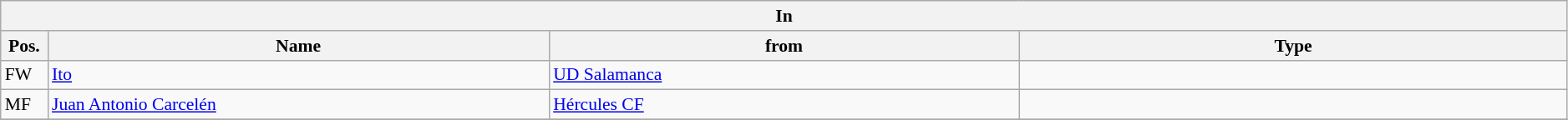<table class="wikitable" style="font-size:90%;width:99%;">
<tr>
<th colspan="4">In</th>
</tr>
<tr>
<th width=3%>Pos.</th>
<th width=32%>Name</th>
<th width=30%>from</th>
<th width=35%>Type</th>
</tr>
<tr>
<td>FW</td>
<td><a href='#'>Ito</a></td>
<td><a href='#'>UD Salamanca</a></td>
<td></td>
</tr>
<tr>
<td>MF</td>
<td><a href='#'>Juan Antonio Carcelén</a></td>
<td><a href='#'>Hércules CF</a></td>
<td></td>
</tr>
<tr>
</tr>
</table>
